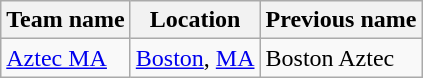<table class="wikitable">
<tr>
<th>Team name</th>
<th>Location</th>
<th>Previous name</th>
</tr>
<tr>
<td><a href='#'>Aztec MA</a></td>
<td><a href='#'>Boston</a>, <a href='#'>MA</a></td>
<td>Boston Aztec</td>
</tr>
</table>
